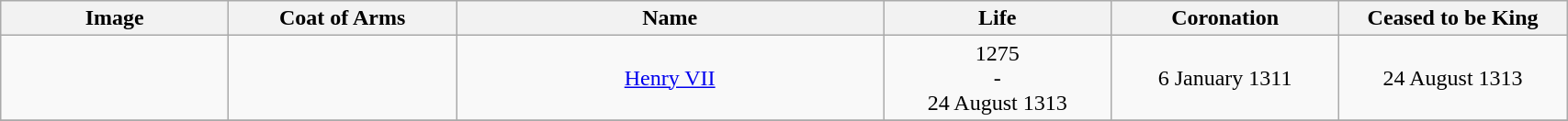<table width=90% class="wikitable">
<tr>
<th width=8%>Image</th>
<th width=8%>Coat of Arms</th>
<th width=15%>Name</th>
<th width=8%>Life</th>
<th width=8%>Coronation</th>
<th width=8%>Ceased to be King</th>
</tr>
<tr>
<td></td>
<td></td>
<td align="center"><a href='#'>Henry VII</a></td>
<td align="center">1275<br>-<br>24 August 1313</td>
<td align="center">6 January 1311</td>
<td align="center">24 August 1313</td>
</tr>
<tr>
</tr>
</table>
